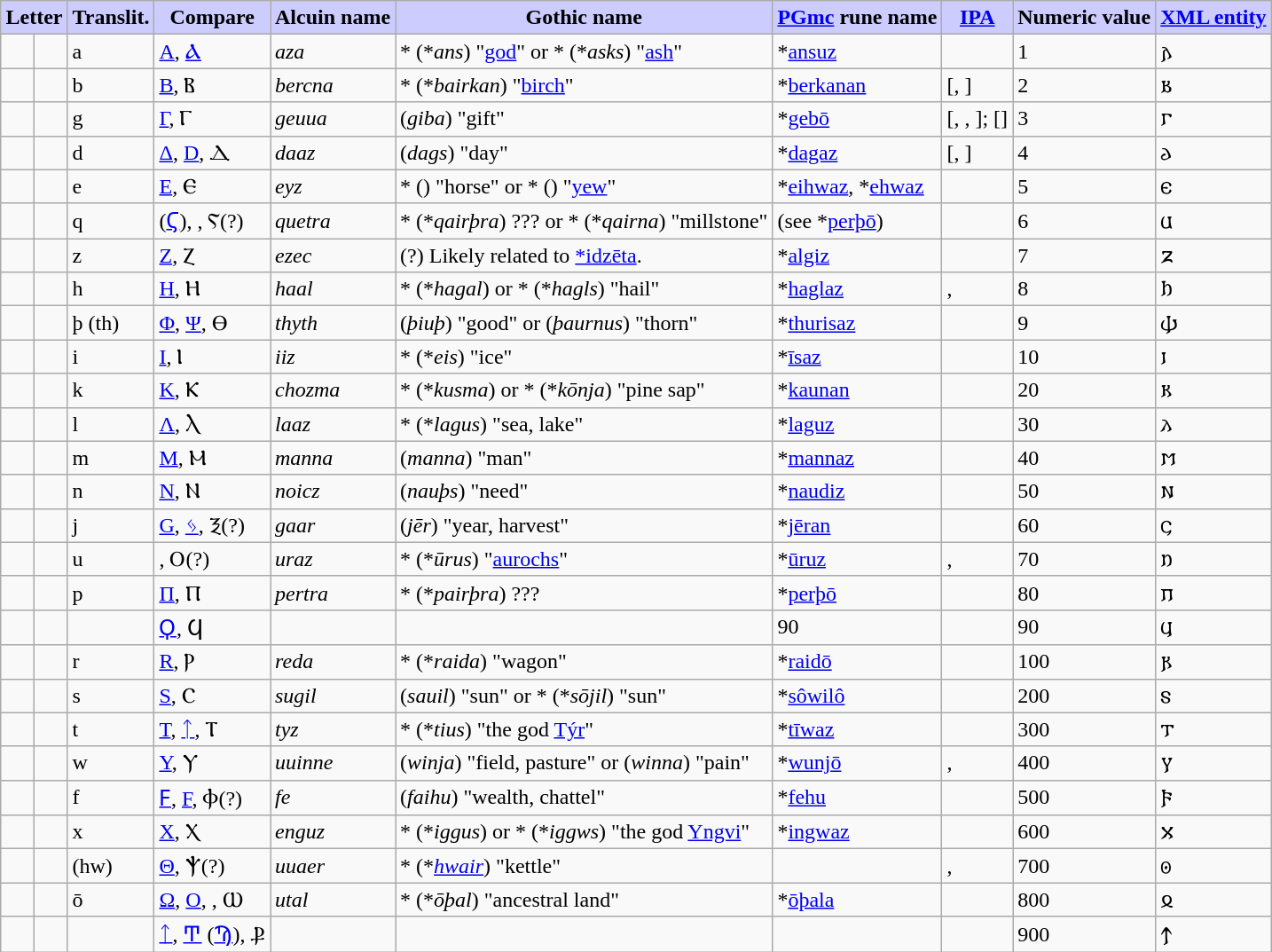<table class="wikitable" style="margin:1em auto;">
<tr>
<th colspan="2" style="background:#ccf;">Letter</th>
<th style="background:#ccf;">Translit.</th>
<th style="background:#ccf;">Compare</th>
<th style="background:#ccf;">Alcuin name</th>
<th style="background:#ccf;">Gothic name</th>
<th style="background:#ccf;"><a href='#'>PGmc</a> rune name</th>
<th style="background:#ccf;"><a href='#'>IPA</a></th>
<th style="background:#ccf;">Numeric value</th>
<th style="background:#ccf;"><a href='#'>XML entity</a></th>
</tr>
<tr>
<td></td>
<td></td>
<td>a</td>
<td><a href='#'>Α</a>, <a href='#'>Ⲁ</a></td>
<td><em>aza</em></td>
<td>* (*<em>ans</em>) "<a href='#'>god</a>" or * (*<em>asks</em>) "<a href='#'>ash</a>"</td>
<td>*<a href='#'>ansuz</a></td>
<td></td>
<td>1</td>
<td>&#x10330;</td>
</tr>
<tr>
<td></td>
<td></td>
<td>b</td>
<td><a href='#'>Β</a>, Ⲃ</td>
<td><em>bercna</em></td>
<td>* (*<em>bairkan</em>) "<a href='#'>birch</a>"</td>
<td>*<a href='#'>berkanan</a></td>
<td> [, ]</td>
<td>2</td>
<td>&#x10331;</td>
</tr>
<tr>
<td></td>
<td></td>
<td>g</td>
<td><a href='#'>Γ</a>, Ⲅ</td>
<td><em>geuua</em></td>
<td> (<em>giba</em>) "gift"</td>
<td>*<a href='#'>gebō</a></td>
<td> [, , ];  []</td>
<td>3</td>
<td>&#x10332;</td>
</tr>
<tr>
<td></td>
<td></td>
<td>d</td>
<td><a href='#'>Δ</a>, <a href='#'>D</a>, Ⲇ</td>
<td><em>daaz</em></td>
<td> (<em>dags</em>) "day"</td>
<td>*<a href='#'>dagaz</a></td>
<td> [, ]</td>
<td>4</td>
<td>&#x10333;</td>
</tr>
<tr>
<td></td>
<td></td>
<td>e</td>
<td><a href='#'>Ε</a>, Ⲉ</td>
<td><em>eyz</em></td>
<td>* () "horse" or * () "<a href='#'>yew</a>"</td>
<td>*<a href='#'>eihwaz</a>, *<a href='#'>ehwaz</a></td>
<td></td>
<td>5</td>
<td>&#x10334;</td>
</tr>
<tr>
<td></td>
<td></td>
<td>q</td>
<td> (<a href='#'>Ϛ</a>), , Ⲋ(?)</td>
<td><em>quetra</em></td>
<td>* (*<em>qairþra</em>) ??? or * (*<em>qairna</em>) "millstone"</td>
<td>(see *<a href='#'>perþō</a>)</td>
<td></td>
<td>6</td>
<td>&#x10335;</td>
</tr>
<tr>
<td></td>
<td></td>
<td>z</td>
<td><a href='#'>Ζ</a>, Ⲍ</td>
<td><em>ezec</em></td>
<td>(?) Likely related to <a href='#'>*idzēta</a>.</td>
<td>*<a href='#'>algiz</a></td>
<td></td>
<td>7</td>
<td>&#x10336;</td>
</tr>
<tr>
<td></td>
<td></td>
<td>h</td>
<td><a href='#'>Η</a>, Ⲏ</td>
<td><em>haal</em></td>
<td>* (*<em>hagal</em>) or * (*<em>hagls</em>) "hail"</td>
<td>*<a href='#'>haglaz</a></td>
<td>, </td>
<td>8</td>
<td>&#x10337;</td>
</tr>
<tr>
<td></td>
<td></td>
<td>þ (th)</td>
<td><a href='#'>Φ</a>, <a href='#'>Ψ</a>, Ⲑ</td>
<td><em>thyth</em></td>
<td> (<em>þiuþ</em>) "good" or  (<em>þaurnus</em>) "thorn"</td>
<td>*<a href='#'>thurisaz</a></td>
<td></td>
<td>9</td>
<td>&#x10338;</td>
</tr>
<tr>
<td></td>
<td></td>
<td>i</td>
<td><a href='#'>Ι</a>, Ⲓ</td>
<td><em>iiz</em></td>
<td>* (*<em>eis</em>) "ice"</td>
<td>*<a href='#'>īsaz</a></td>
<td></td>
<td>10</td>
<td>&#x10339;</td>
</tr>
<tr>
<td></td>
<td></td>
<td>k</td>
<td><a href='#'>Κ</a>, Ⲕ</td>
<td><em>chozma</em></td>
<td>* (*<em>kusma</em>) or * (*<em>kōnja</em>) "pine sap"</td>
<td>*<a href='#'>kaunan</a></td>
<td></td>
<td>20</td>
<td>&#x1033A;</td>
</tr>
<tr>
<td></td>
<td></td>
<td>l</td>
<td><a href='#'>Λ</a>, Ⲗ</td>
<td><em>laaz</em></td>
<td>* (*<em>lagus</em>) "sea, lake"</td>
<td>*<a href='#'>laguz</a></td>
<td></td>
<td>30</td>
<td>&#x1033B;</td>
</tr>
<tr>
<td></td>
<td></td>
<td>m</td>
<td><a href='#'>Μ</a>, Ⲙ</td>
<td><em>manna</em></td>
<td> (<em>manna</em>) "man"</td>
<td>*<a href='#'>mannaz</a></td>
<td></td>
<td>40</td>
<td>&#x1033C;</td>
</tr>
<tr>
<td></td>
<td></td>
<td>n</td>
<td><a href='#'>Ν</a>, Ⲛ</td>
<td><em>noicz</em></td>
<td> (<em>nauþs</em>) "need"</td>
<td>*<a href='#'>naudiz</a></td>
<td></td>
<td>50</td>
<td>&#x1033D;</td>
</tr>
<tr>
<td></td>
<td></td>
<td>j</td>
<td><a href='#'>G</a>, <a href='#'>ᛃ</a>, Ⲝ(?)</td>
<td><em>gaar</em></td>
<td> (<em>jēr</em>) "year, harvest"</td>
<td>*<a href='#'>jēran</a></td>
<td></td>
<td>60</td>
<td>&#x1033E;</td>
</tr>
<tr>
<td></td>
<td></td>
<td>u</td>
<td>, Ⲟ(?)</td>
<td><em>uraz</em></td>
<td>* (*<em>ūrus</em>) "<a href='#'>aurochs</a>"</td>
<td>*<a href='#'>ūruz</a></td>
<td>, </td>
<td>70</td>
<td>&#x1033F;</td>
</tr>
<tr>
<td></td>
<td></td>
<td>p</td>
<td><a href='#'>Π</a>, Ⲡ</td>
<td><em>pertra</em></td>
<td>* (*<em>pairþra</em>) ???</td>
<td>*<a href='#'>perþō</a></td>
<td></td>
<td>80</td>
<td>&#x10340;</td>
</tr>
<tr>
<td></td>
<td></td>
<td></td>
<td><a href='#'>Ϙ</a>, Ϥ</td>
<td></td>
<td></td>
<td>90</td>
<td></td>
<td>90</td>
<td>&#x10341;</td>
</tr>
<tr>
<td></td>
<td></td>
<td>r</td>
<td><a href='#'>R</a>, Ⲣ</td>
<td><em>reda</em></td>
<td>* (*<em>raida</em>) "wagon"</td>
<td>*<a href='#'>raidō</a></td>
<td></td>
<td>100</td>
<td>&#x10342;</td>
</tr>
<tr>
<td></td>
<td></td>
<td>s</td>
<td><a href='#'>S</a>, Ⲥ</td>
<td><em>sugil</em></td>
<td> (<em>sauil</em>) "sun" or * (*<em>sōjil</em>) "sun"</td>
<td>*<a href='#'>sôwilô</a></td>
<td></td>
<td>200</td>
<td>&#x10343;</td>
</tr>
<tr>
<td></td>
<td></td>
<td>t</td>
<td><a href='#'>Τ</a>, <a href='#'>ᛏ</a>, Ⲧ</td>
<td><em>tyz</em></td>
<td>* (*<em>tius</em>) "the god <a href='#'>Týr</a>"</td>
<td>*<a href='#'>tīwaz</a></td>
<td></td>
<td>300</td>
<td>&#x10344;</td>
</tr>
<tr>
<td></td>
<td></td>
<td>w</td>
<td><a href='#'>Υ</a>, Ⲩ</td>
<td><em>uuinne</em></td>
<td> (<em>winja</em>) "field, pasture" or  (<em>winna</em>) "pain"</td>
<td>*<a href='#'>wunjō</a></td>
<td>, </td>
<td>400</td>
<td>&#x10345;</td>
</tr>
<tr>
<td></td>
<td></td>
<td>f</td>
<td><a href='#'>Ϝ</a>, <a href='#'>F</a>, Ⲫ(?)</td>
<td><em>fe</em></td>
<td> (<em>faihu</em>) "wealth, chattel"</td>
<td>*<a href='#'>fehu</a></td>
<td></td>
<td>500</td>
<td>&#x10346;</td>
</tr>
<tr>
<td></td>
<td></td>
<td>x</td>
<td><a href='#'>Χ</a>, Ⲭ</td>
<td><em>enguz</em></td>
<td>* (*<em>iggus</em>) or * (*<em>iggws</em>) "the god <a href='#'>Yngvi</a>"</td>
<td>*<a href='#'>ingwaz</a></td>
<td></td>
<td>600</td>
<td>&#x10347;</td>
</tr>
<tr>
<td></td>
<td></td>
<td> (hw)</td>
<td><a href='#'>Θ</a>, Ⲯ(?)</td>
<td><em>uuaer</em></td>
<td>* (*<em><a href='#'>hwair</a></em>) "kettle"</td>
<td></td>
<td>, </td>
<td>700</td>
<td>&#x10348;</td>
</tr>
<tr>
<td></td>
<td></td>
<td>ō</td>
<td><a href='#'>Ω</a>, <a href='#'>Ο</a>, , Ⲱ</td>
<td><em>utal</em></td>
<td>* (*<em>ōþal</em>) "ancestral land"</td>
<td>*<a href='#'>ōþala</a></td>
<td></td>
<td>800</td>
<td>&#x10349;</td>
</tr>
<tr>
<td></td>
<td></td>
<td></td>
<td><a href='#'>ᛏ</a>, <a href='#'>Ͳ</a> (<a href='#'>Ϡ</a>), Ⳁ</td>
<td></td>
<td></td>
<td></td>
<td></td>
<td>900</td>
<td>&#x1034a;</td>
</tr>
</table>
